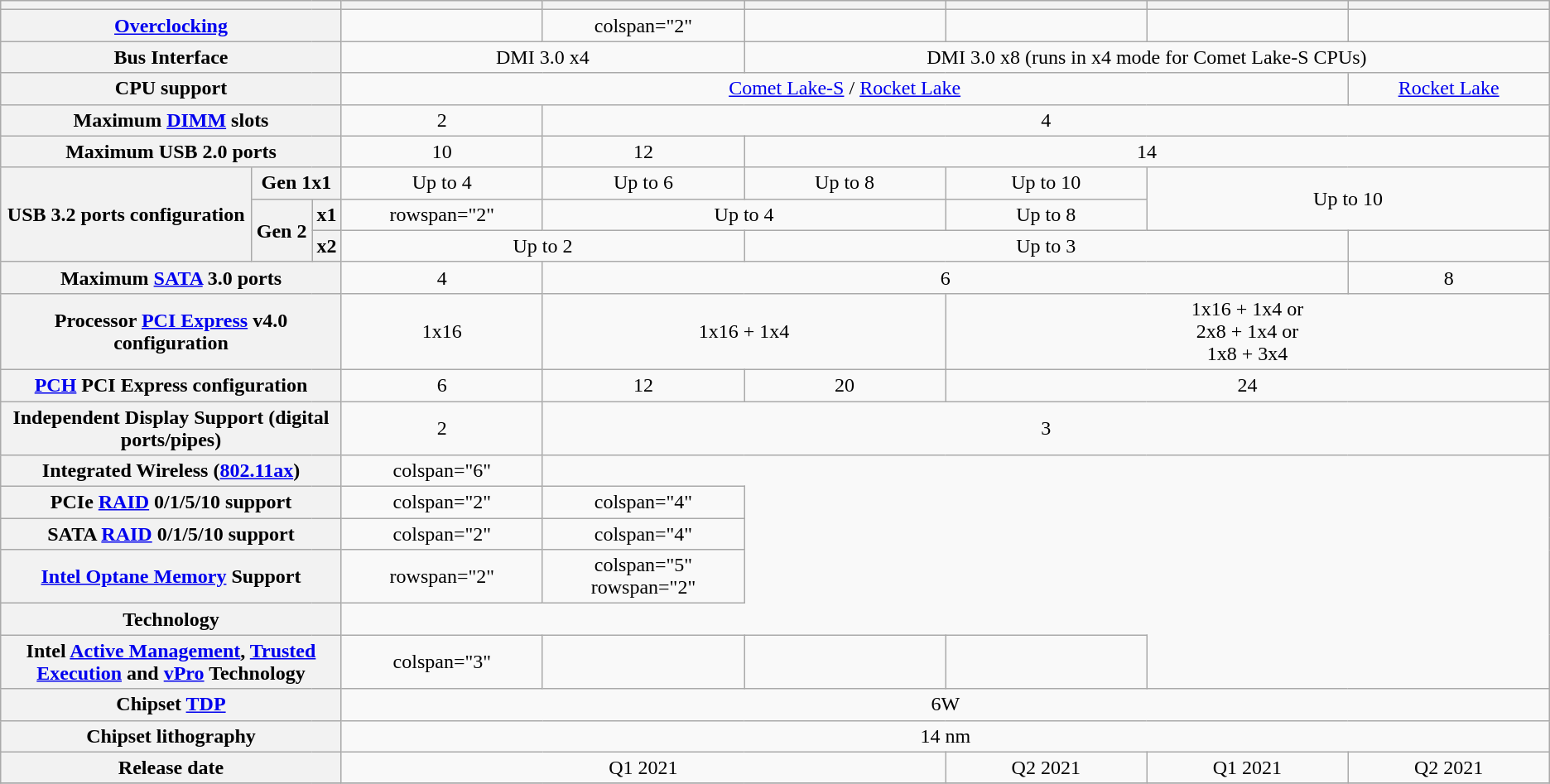<table class="wikitable sticky-header" style="text-align: center; min-width: 30em; max-width: 100em;">
<tr>
<th colspan="3" scope="col" width="22%"></th>
<th scope="col" width="13%"></th>
<th scope="col" width="13%"></th>
<th scope="col" width="13%"></th>
<th scope="col" width="13%"></th>
<th scope="col" width="13%"></th>
<th scope="col" width="13%"></th>
</tr>
<tr>
<th colspan="3"><a href='#'>Overclocking</a></th>
<td></td>
<td>colspan="2" </td>
<td></td>
<td></td>
<td></td>
</tr>
<tr>
<th colspan="3">Bus Interface</th>
<td colspan="2">DMI 3.0 x4</td>
<td colspan="4">DMI 3.0 x8 (runs in x4 mode for Comet Lake-S CPUs)</td>
</tr>
<tr>
<th colspan="3">CPU support</th>
<td colspan="5"><a href='#'>Comet Lake-S</a> / <a href='#'>Rocket Lake</a></td>
<td><a href='#'>Rocket Lake</a></td>
</tr>
<tr>
<th colspan="3">Maximum <a href='#'>DIMM</a> slots</th>
<td>2</td>
<td colspan="5">4</td>
</tr>
<tr>
<th colspan="3">Maximum USB 2.0 ports</th>
<td>10</td>
<td>12</td>
<td colspan="4">14</td>
</tr>
<tr>
<th rowspan="3">USB 3.2 ports configuration</th>
<th colspan="2">Gen 1x1</th>
<td>Up to 4</td>
<td>Up to 6</td>
<td>Up to 8</td>
<td>Up to 10</td>
<td colspan="2" rowspan="2">Up to 10</td>
</tr>
<tr>
<th rowspan="2">Gen 2</th>
<th>x1</th>
<td>rowspan="2" </td>
<td colspan="2">Up to 4</td>
<td>Up to 8</td>
</tr>
<tr>
<th>x2</th>
<td colspan="2">Up to 2</td>
<td colspan="3">Up to 3</td>
</tr>
<tr>
<th colspan="3">Maximum <a href='#'>SATA</a> 3.0 ports</th>
<td>4</td>
<td colspan="4">6</td>
<td>8</td>
</tr>
<tr>
<th colspan="3">Processor <a href='#'>PCI Express</a> v4.0 configuration</th>
<td>1x16</td>
<td colspan="2">1x16 + 1x4</td>
<td colspan="3">1x16 + 1x4 or <br> 2x8 + 1x4 or <br> 1x8 + 3x4</td>
</tr>
<tr>
<th colspan="3"><a href='#'>PCH</a> PCI Express configuration</th>
<td>6</td>
<td>12</td>
<td>20</td>
<td colspan="3">24</td>
</tr>
<tr>
<th colspan="3">Independent Display Support (digital ports/pipes)</th>
<td>2</td>
<td colspan="5">3</td>
</tr>
<tr>
<th colspan="3">Integrated Wireless (<a href='#'>802.11ax</a>)</th>
<td>colspan="6" </td>
</tr>
<tr>
<th colspan="3">PCIe <a href='#'>RAID</a> 0/1/5/10 support</th>
<td>colspan="2" </td>
<td>colspan="4" </td>
</tr>
<tr>
<th colspan="3">SATA <a href='#'>RAID</a> 0/1/5/10 support</th>
<td>colspan="2" </td>
<td>colspan="4" </td>
</tr>
<tr>
<th colspan="3"><a href='#'>Intel Optane Memory</a> Support</th>
<td>rowspan="2" </td>
<td>colspan="5" rowspan="2" </td>
</tr>
<tr>
<th colspan="3"> Technology</th>
</tr>
<tr>
<th colspan="3">Intel <a href='#'>Active Management</a>, <a href='#'>Trusted Execution</a> and <a href='#'>vPro</a> Technology</th>
<td>colspan="3" </td>
<td></td>
<td></td>
<td></td>
</tr>
<tr>
<th colspan="3">Chipset <a href='#'>TDP</a></th>
<td colspan="6">6W</td>
</tr>
<tr>
<th colspan="3">Chipset lithography</th>
<td colspan="6">14 nm</td>
</tr>
<tr>
<th colspan="3">Release date</th>
<td colspan="3">Q1 2021</td>
<td>Q2 2021</td>
<td>Q1 2021</td>
<td>Q2 2021</td>
</tr>
<tr>
</tr>
</table>
